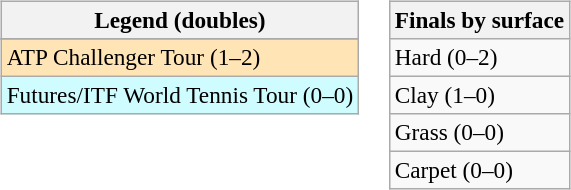<table>
<tr valign=top>
<td><br><table class=wikitable style=font-size:97%>
<tr>
<th>Legend (doubles)</th>
</tr>
<tr bgcolor=e5d1cb>
</tr>
<tr bgcolor=moccasin>
<td>ATP Challenger Tour (1–2)</td>
</tr>
<tr bgcolor=cffcff>
<td>Futures/ITF World Tennis Tour (0–0)</td>
</tr>
</table>
</td>
<td><br><table class=wikitable style=font-size:97%>
<tr>
<th>Finals by surface</th>
</tr>
<tr>
<td>Hard (0–2)</td>
</tr>
<tr>
<td>Clay (1–0)</td>
</tr>
<tr>
<td>Grass (0–0)</td>
</tr>
<tr>
<td>Carpet (0–0)</td>
</tr>
</table>
</td>
</tr>
</table>
